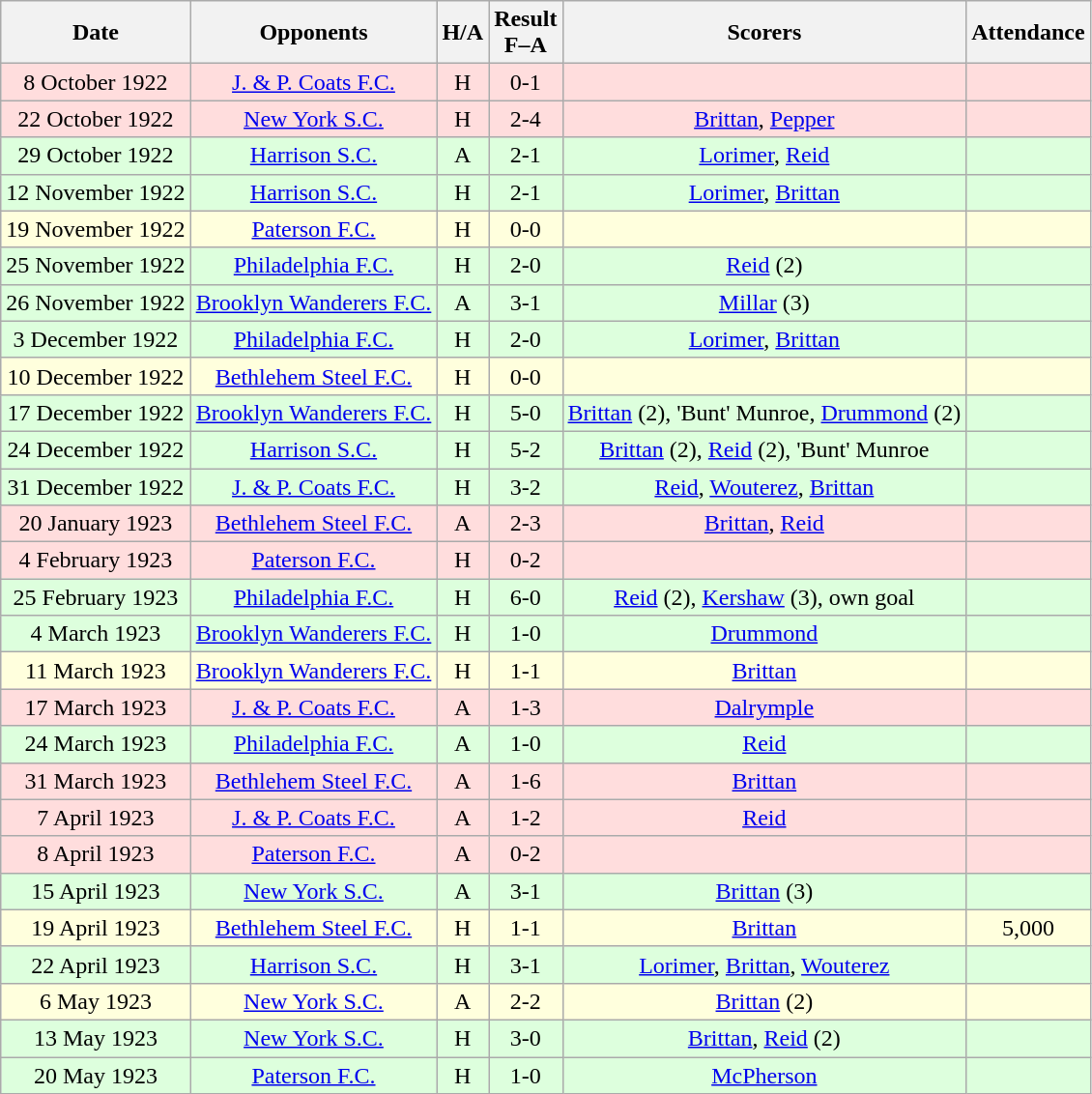<table class="wikitable" style="text-align:center">
<tr>
<th>Date</th>
<th>Opponents</th>
<th>H/A</th>
<th>Result<br>F–A</th>
<th>Scorers</th>
<th>Attendance</th>
</tr>
<tr bgcolor="#ffdddd">
<td>8 October 1922</td>
<td><a href='#'>J. & P. Coats F.C.</a></td>
<td>H</td>
<td>0-1</td>
<td></td>
<td></td>
</tr>
<tr bgcolor="#ffdddd">
<td>22 October 1922</td>
<td><a href='#'>New York S.C.</a></td>
<td>H</td>
<td>2-4</td>
<td><a href='#'>Brittan</a>, <a href='#'>Pepper</a></td>
<td></td>
</tr>
<tr bgcolor="#ddffdd">
<td>29 October 1922</td>
<td><a href='#'>Harrison S.C.</a></td>
<td>A</td>
<td>2-1</td>
<td><a href='#'>Lorimer</a>, <a href='#'>Reid</a></td>
<td></td>
</tr>
<tr bgcolor="#ddffdd">
<td>12 November 1922</td>
<td><a href='#'>Harrison S.C.</a></td>
<td>H</td>
<td>2-1</td>
<td><a href='#'>Lorimer</a>, <a href='#'>Brittan</a></td>
<td></td>
</tr>
<tr bgcolor="#ffffdd">
<td>19 November 1922</td>
<td><a href='#'>Paterson F.C.</a></td>
<td>H</td>
<td>0-0</td>
<td></td>
<td></td>
</tr>
<tr bgcolor="#ddffdd">
<td>25 November 1922</td>
<td><a href='#'>Philadelphia F.C.</a></td>
<td>H</td>
<td>2-0</td>
<td><a href='#'>Reid</a> (2)</td>
<td></td>
</tr>
<tr bgcolor="#ddffdd">
<td>26 November 1922</td>
<td><a href='#'>Brooklyn Wanderers F.C.</a></td>
<td>A</td>
<td>3-1</td>
<td><a href='#'>Millar</a> (3)</td>
<td></td>
</tr>
<tr bgcolor="#ddffdd">
<td>3 December 1922</td>
<td><a href='#'>Philadelphia F.C.</a></td>
<td>H</td>
<td>2-0</td>
<td><a href='#'>Lorimer</a>, <a href='#'>Brittan</a></td>
<td></td>
</tr>
<tr bgcolor="#ffffdd">
<td>10 December 1922</td>
<td><a href='#'>Bethlehem Steel F.C.</a></td>
<td>H</td>
<td>0-0</td>
<td></td>
<td></td>
</tr>
<tr bgcolor="#ddffdd">
<td>17 December 1922</td>
<td><a href='#'>Brooklyn Wanderers F.C.</a></td>
<td>H</td>
<td>5-0</td>
<td><a href='#'>Brittan</a> (2), 'Bunt' Munroe, <a href='#'>Drummond</a> (2)</td>
<td></td>
</tr>
<tr bgcolor="#ddffdd">
<td>24 December 1922</td>
<td><a href='#'>Harrison S.C.</a></td>
<td>H</td>
<td>5-2</td>
<td><a href='#'>Brittan</a> (2), <a href='#'>Reid</a> (2), 'Bunt' Munroe</td>
<td></td>
</tr>
<tr bgcolor="#ddffdd">
<td>31 December 1922</td>
<td><a href='#'>J. & P. Coats F.C.</a></td>
<td>H</td>
<td>3-2</td>
<td><a href='#'>Reid</a>, <a href='#'>Wouterez</a>, <a href='#'>Brittan</a></td>
<td></td>
</tr>
<tr bgcolor="#ffdddd">
<td>20 January 1923</td>
<td><a href='#'>Bethlehem Steel F.C.</a></td>
<td>A</td>
<td>2-3</td>
<td><a href='#'>Brittan</a>, <a href='#'>Reid</a></td>
<td></td>
</tr>
<tr bgcolor="#ffdddd">
<td>4 February 1923</td>
<td><a href='#'>Paterson F.C.</a></td>
<td>H</td>
<td>0-2</td>
<td></td>
<td></td>
</tr>
<tr bgcolor="#ddffdd">
<td>25 February 1923</td>
<td><a href='#'>Philadelphia F.C.</a></td>
<td>H</td>
<td>6-0</td>
<td><a href='#'>Reid</a> (2), <a href='#'>Kershaw</a> (3), own goal</td>
<td></td>
</tr>
<tr bgcolor="#ddffdd">
<td>4 March 1923</td>
<td><a href='#'>Brooklyn Wanderers F.C.</a></td>
<td>H</td>
<td>1-0</td>
<td><a href='#'>Drummond</a></td>
<td></td>
</tr>
<tr bgcolor="#ffffdd">
<td>11 March 1923</td>
<td><a href='#'>Brooklyn Wanderers F.C.</a></td>
<td>H</td>
<td>1-1</td>
<td><a href='#'>Brittan</a></td>
<td></td>
</tr>
<tr bgcolor="#ffdddd">
<td>17 March 1923</td>
<td><a href='#'>J. & P. Coats F.C.</a></td>
<td>A</td>
<td>1-3</td>
<td><a href='#'>Dalrymple</a></td>
<td></td>
</tr>
<tr bgcolor="#ddffdd">
<td>24 March 1923</td>
<td><a href='#'>Philadelphia F.C.</a></td>
<td>A</td>
<td>1-0</td>
<td><a href='#'>Reid</a></td>
<td></td>
</tr>
<tr bgcolor="#ffdddd">
<td>31 March 1923</td>
<td><a href='#'>Bethlehem Steel F.C.</a></td>
<td>A</td>
<td>1-6</td>
<td><a href='#'>Brittan</a></td>
<td></td>
</tr>
<tr bgcolor="#ffdddd">
<td>7 April 1923</td>
<td><a href='#'>J. & P. Coats F.C.</a></td>
<td>A</td>
<td>1-2</td>
<td><a href='#'>Reid</a></td>
<td></td>
</tr>
<tr bgcolor="#ffdddd">
<td>8 April 1923</td>
<td><a href='#'>Paterson F.C.</a></td>
<td>A</td>
<td>0-2</td>
<td></td>
<td></td>
</tr>
<tr bgcolor="#ddffdd">
<td>15 April 1923</td>
<td><a href='#'>New York S.C.</a></td>
<td>A</td>
<td>3-1</td>
<td><a href='#'>Brittan</a> (3)</td>
<td></td>
</tr>
<tr bgcolor="#ffffdd">
<td>19 April 1923</td>
<td><a href='#'>Bethlehem Steel F.C.</a></td>
<td>H</td>
<td>1-1</td>
<td><a href='#'>Brittan</a></td>
<td>5,000</td>
</tr>
<tr bgcolor="#ddffdd">
<td>22 April 1923</td>
<td><a href='#'>Harrison S.C.</a></td>
<td>H</td>
<td>3-1</td>
<td><a href='#'>Lorimer</a>, <a href='#'>Brittan</a>, <a href='#'>Wouterez</a></td>
<td></td>
</tr>
<tr bgcolor="#ffffdd">
<td>6 May 1923</td>
<td><a href='#'>New York S.C.</a></td>
<td>A</td>
<td>2-2</td>
<td><a href='#'>Brittan</a> (2)</td>
<td></td>
</tr>
<tr bgcolor="#ddffdd">
<td>13 May 1923</td>
<td><a href='#'>New York S.C.</a></td>
<td>H</td>
<td>3-0</td>
<td><a href='#'>Brittan</a>, <a href='#'>Reid</a> (2)</td>
<td></td>
</tr>
<tr bgcolor="#ddffdd">
<td>20 May 1923</td>
<td><a href='#'>Paterson F.C.</a></td>
<td>H</td>
<td>1-0</td>
<td><a href='#'>McPherson</a></td>
<td></td>
</tr>
</table>
